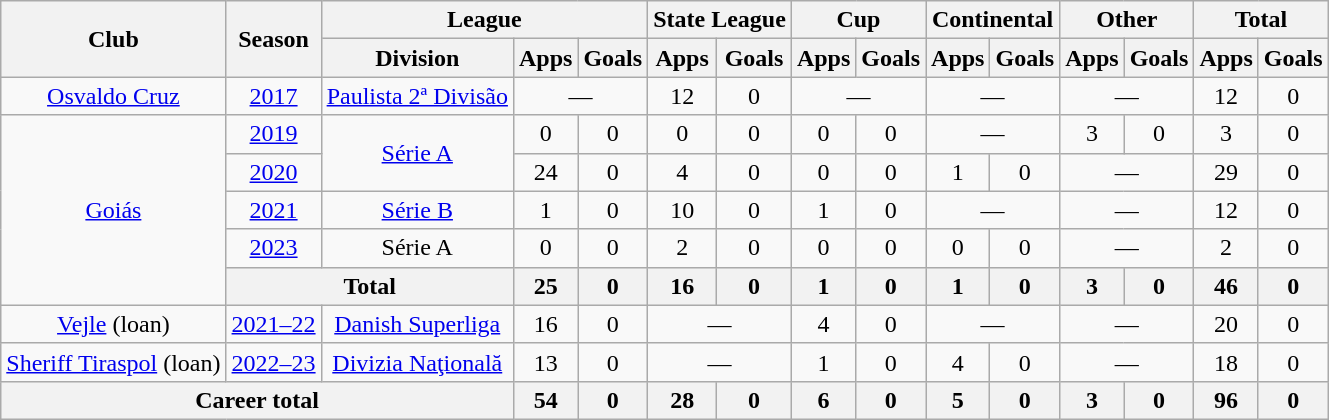<table class="wikitable" style="text-align: center;">
<tr>
<th rowspan="2">Club</th>
<th rowspan="2">Season</th>
<th colspan="3">League</th>
<th colspan="2">State League</th>
<th colspan="2">Cup</th>
<th colspan="2">Continental</th>
<th colspan="2">Other</th>
<th colspan="2">Total</th>
</tr>
<tr>
<th>Division</th>
<th>Apps</th>
<th>Goals</th>
<th>Apps</th>
<th>Goals</th>
<th>Apps</th>
<th>Goals</th>
<th>Apps</th>
<th>Goals</th>
<th>Apps</th>
<th>Goals</th>
<th>Apps</th>
<th>Goals</th>
</tr>
<tr>
<td valign="center"><a href='#'>Osvaldo Cruz</a></td>
<td><a href='#'>2017</a></td>
<td><a href='#'>Paulista 2ª Divisão</a></td>
<td colspan="2">—</td>
<td>12</td>
<td>0</td>
<td colspan="2">—</td>
<td colspan="2">—</td>
<td colspan="2">—</td>
<td>12</td>
<td>0</td>
</tr>
<tr>
<td rowspan="5" valign="center"><a href='#'>Goiás</a></td>
<td><a href='#'>2019</a></td>
<td rowspan="2"><a href='#'>Série A</a></td>
<td>0</td>
<td>0</td>
<td>0</td>
<td>0</td>
<td>0</td>
<td>0</td>
<td colspan="2">—</td>
<td>3</td>
<td>0</td>
<td>3</td>
<td>0</td>
</tr>
<tr>
<td><a href='#'>2020</a></td>
<td>24</td>
<td>0</td>
<td>4</td>
<td>0</td>
<td>0</td>
<td>0</td>
<td>1</td>
<td>0</td>
<td colspan="2">—</td>
<td>29</td>
<td>0</td>
</tr>
<tr>
<td><a href='#'>2021</a></td>
<td><a href='#'>Série B</a></td>
<td>1</td>
<td>0</td>
<td>10</td>
<td>0</td>
<td>1</td>
<td>0</td>
<td colspan="2">—</td>
<td colspan="2">—</td>
<td>12</td>
<td>0</td>
</tr>
<tr>
<td><a href='#'>2023</a></td>
<td>Série A</td>
<td>0</td>
<td>0</td>
<td>2</td>
<td>0</td>
<td>0</td>
<td>0</td>
<td>0</td>
<td>0</td>
<td colspan="2">—</td>
<td>2</td>
<td>0</td>
</tr>
<tr>
<th colspan="2">Total</th>
<th>25</th>
<th>0</th>
<th>16</th>
<th>0</th>
<th>1</th>
<th>0</th>
<th>1</th>
<th>0</th>
<th>3</th>
<th>0</th>
<th>46</th>
<th>0</th>
</tr>
<tr>
<td valign="center"><a href='#'>Vejle</a> (loan)</td>
<td><a href='#'>2021–22</a></td>
<td><a href='#'>Danish Superliga</a></td>
<td>16</td>
<td>0</td>
<td colspan="2">—</td>
<td>4</td>
<td>0</td>
<td colspan="2">—</td>
<td colspan="2">—</td>
<td>20</td>
<td>0</td>
</tr>
<tr>
<td valign="center"><a href='#'>Sheriff Tiraspol</a> (loan)</td>
<td><a href='#'>2022–23</a></td>
<td><a href='#'>Divizia Naţională</a></td>
<td>13</td>
<td>0</td>
<td colspan="2">—</td>
<td>1</td>
<td>0</td>
<td>4</td>
<td>0</td>
<td colspan="2">—</td>
<td>18</td>
<td>0</td>
</tr>
<tr>
<th colspan="3"><strong>Career total</strong></th>
<th>54</th>
<th>0</th>
<th>28</th>
<th>0</th>
<th>6</th>
<th>0</th>
<th>5</th>
<th>0</th>
<th>3</th>
<th>0</th>
<th>96</th>
<th>0</th>
</tr>
</table>
